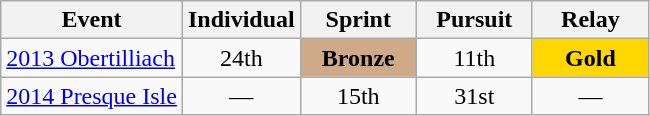<table class="wikitable" style="text-align: center;">
<tr ">
<th>Event</th>
<th style="width:70px;">Individual</th>
<th style="width:70px;">Sprint</th>
<th style="width:70px;">Pursuit</th>
<th style="width:70px;">Relay</th>
</tr>
<tr>
<td align=left> <a href='#'>2013 Obertilliach</a></td>
<td>24th</td>
<td style="background:#cfaa88;"><strong>Bronze</strong></td>
<td>11th</td>
<td style="background:gold;"><strong>Gold</strong></td>
</tr>
<tr>
<td align=left> <a href='#'>2014 Presque Isle</a></td>
<td>—</td>
<td>15th</td>
<td>31st</td>
<td>—</td>
</tr>
</table>
